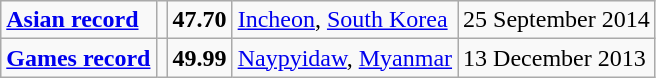<table class="wikitable">
<tr>
<td><strong><a href='#'>Asian record</a></strong></td>
<td></td>
<td><strong>47.70</strong></td>
<td><a href='#'>Incheon</a>, <a href='#'>South Korea</a></td>
<td>25 September 2014</td>
</tr>
<tr>
<td><strong><a href='#'>Games record</a></strong></td>
<td></td>
<td><strong>49.99</strong></td>
<td><a href='#'>Naypyidaw</a>, <a href='#'>Myanmar</a></td>
<td>13 December 2013</td>
</tr>
</table>
